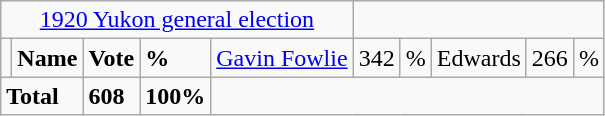<table class="wikitable">
<tr>
<td colspan=5 align=center><a href='#'>1920 Yukon general election</a></td>
</tr>
<tr>
<td></td>
<td><strong>Name </strong></td>
<td><strong>Vote</strong></td>
<td><strong>%</strong><br></td>
<td><a href='#'>Gavin Fowlie</a></td>
<td>342</td>
<td>%<br></td>
<td>Edwards</td>
<td>266</td>
<td>%</td>
</tr>
<tr>
<td colspan=2><strong>Total</strong></td>
<td><strong>608</strong></td>
<td><strong>100%</strong></td>
</tr>
</table>
